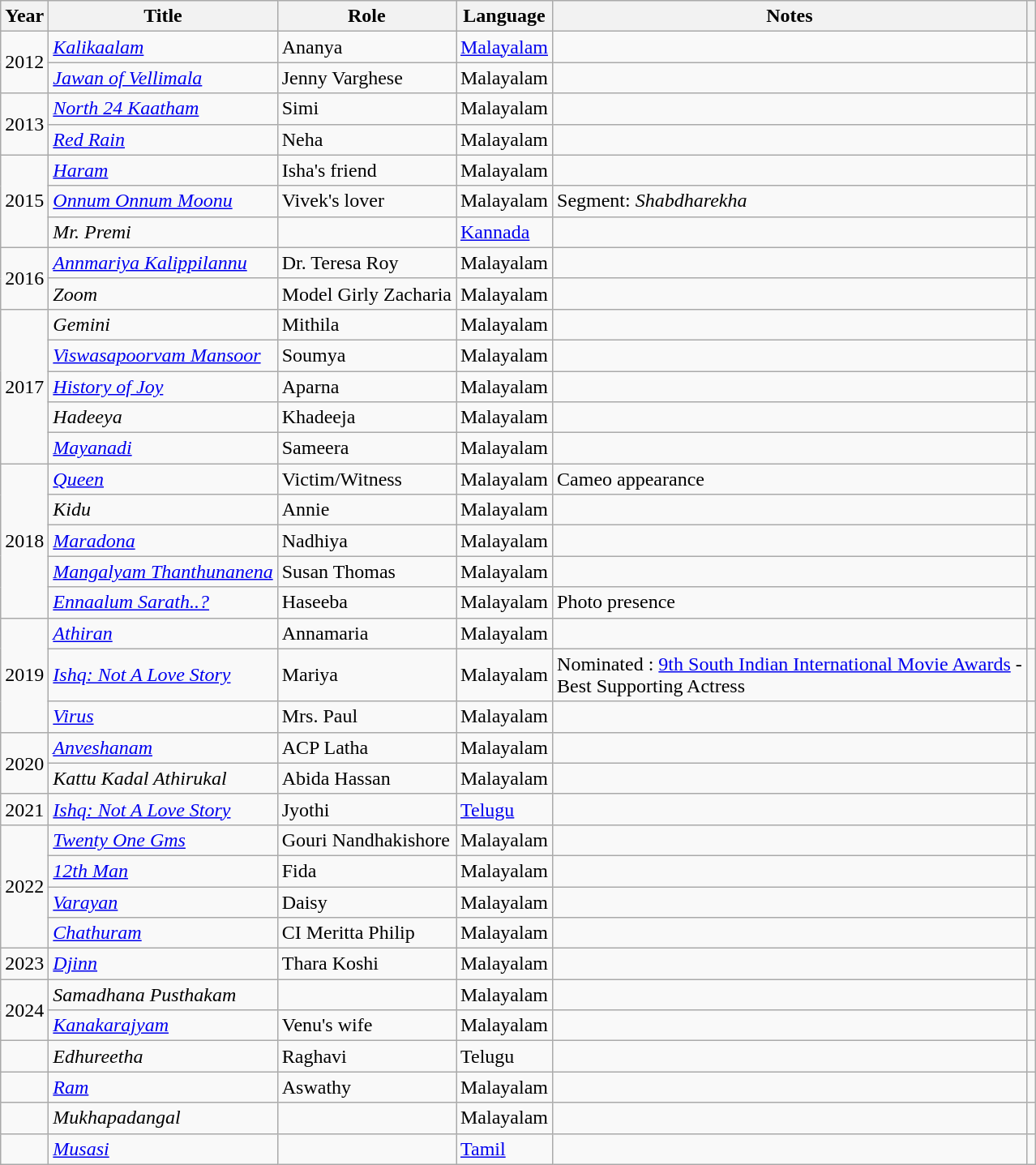<table class="wikitable">
<tr>
<th>Year</th>
<th>Title</th>
<th>Role</th>
<th>Language</th>
<th>Notes</th>
<th></th>
</tr>
<tr>
<td rowspan="2">2012</td>
<td><em><a href='#'>Kalikaalam</a></em></td>
<td>Ananya</td>
<td><a href='#'>Malayalam</a></td>
<td></td>
<td></td>
</tr>
<tr>
<td><em><a href='#'>Jawan of Vellimala</a></em></td>
<td>Jenny Varghese</td>
<td>Malayalam</td>
<td></td>
<td></td>
</tr>
<tr>
<td rowspan="2">2013</td>
<td><em><a href='#'>North 24 Kaatham</a></em></td>
<td>Simi</td>
<td>Malayalam</td>
<td></td>
<td></td>
</tr>
<tr>
<td><em><a href='#'>Red Rain</a></em></td>
<td>Neha</td>
<td>Malayalam</td>
<td></td>
<td></td>
</tr>
<tr>
<td rowspan="3">2015</td>
<td><em><a href='#'>Haram</a></em></td>
<td>Isha's friend</td>
<td>Malayalam</td>
<td></td>
<td></td>
</tr>
<tr>
<td><em><a href='#'>Onnum Onnum Moonu</a></em></td>
<td>Vivek's lover</td>
<td>Malayalam</td>
<td>Segment: <em>Shabdharekha</em></td>
<td></td>
</tr>
<tr>
<td><em>Mr. Premi</em></td>
<td></td>
<td><a href='#'>Kannada</a></td>
<td></td>
<td></td>
</tr>
<tr>
<td rowspan="2">2016</td>
<td><em><a href='#'>Annmariya Kalippilannu</a></em></td>
<td>Dr. Teresa Roy</td>
<td>Malayalam</td>
<td></td>
<td></td>
</tr>
<tr>
<td><em>Zoom</em></td>
<td>Model Girly Zacharia</td>
<td>Malayalam</td>
<td></td>
<td></td>
</tr>
<tr>
<td rowspan="5">2017</td>
<td><em>Gemini</em></td>
<td>Mithila</td>
<td>Malayalam</td>
<td></td>
<td></td>
</tr>
<tr>
<td><em><a href='#'>Viswasapoorvam Mansoor</a></em></td>
<td>Soumya</td>
<td>Malayalam</td>
<td></td>
<td></td>
</tr>
<tr>
<td><em><a href='#'>History of Joy</a></em></td>
<td>Aparna</td>
<td>Malayalam</td>
<td></td>
<td></td>
</tr>
<tr>
<td><em>Hadeeya</em></td>
<td>Khadeeja</td>
<td>Malayalam</td>
<td></td>
<td></td>
</tr>
<tr>
<td><em><a href='#'>Mayanadi</a></em></td>
<td>Sameera</td>
<td>Malayalam</td>
<td></td>
<td></td>
</tr>
<tr>
<td rowspan="5">2018</td>
<td><em><a href='#'>Queen</a></em></td>
<td>Victim/Witness</td>
<td>Malayalam</td>
<td>Cameo appearance</td>
<td></td>
</tr>
<tr>
<td><em>Kidu</em></td>
<td>Annie</td>
<td>Malayalam</td>
<td></td>
<td></td>
</tr>
<tr>
<td><a href='#'><em>Maradona</em></a></td>
<td>Nadhiya</td>
<td>Malayalam</td>
<td></td>
<td></td>
</tr>
<tr>
<td><em><a href='#'>Mangalyam Thanthunanena</a></em></td>
<td>Susan Thomas</td>
<td>Malayalam</td>
<td></td>
<td></td>
</tr>
<tr>
<td><em><a href='#'>Ennaalum Sarath..?</a></em></td>
<td>Haseeba</td>
<td>Malayalam</td>
<td>Photo presence</td>
</tr>
<tr>
<td rowspan="3">2019</td>
<td><em><a href='#'>Athiran</a></em></td>
<td>Annamaria</td>
<td>Malayalam</td>
<td></td>
<td></td>
</tr>
<tr>
<td><em><a href='#'>Ishq: Not A Love Story</a></em></td>
<td>Mariya</td>
<td>Malayalam</td>
<td>Nominated : <a href='#'>9th South Indian International Movie Awards</a> - <br>Best Supporting Actress</td>
<td></td>
</tr>
<tr>
<td><em><a href='#'>Virus</a></em></td>
<td>Mrs. Paul</td>
<td>Malayalam</td>
<td></td>
<td></td>
</tr>
<tr>
<td rowspan="2">2020</td>
<td><em><a href='#'>Anveshanam</a></em></td>
<td>ACP Latha</td>
<td>Malayalam</td>
<td></td>
<td></td>
</tr>
<tr>
<td><em>Kattu Kadal Athirukal</em></td>
<td>Abida Hassan</td>
<td>Malayalam</td>
<td></td>
<td></td>
</tr>
<tr>
<td>2021</td>
<td><em><a href='#'>Ishq: Not A Love Story</a></em></td>
<td>Jyothi</td>
<td><a href='#'>Telugu</a></td>
<td></td>
<td></td>
</tr>
<tr>
<td rowspan="4">2022</td>
<td><em><a href='#'>Twenty One Gms</a></em></td>
<td>Gouri Nandhakishore</td>
<td>Malayalam</td>
<td></td>
<td></td>
</tr>
<tr>
<td><em><a href='#'>12th Man</a></em></td>
<td>Fida</td>
<td>Malayalam</td>
<td></td>
<td></td>
</tr>
<tr>
<td><em><a href='#'>Varayan</a></em></td>
<td>Daisy</td>
<td>Malayalam</td>
<td></td>
<td></td>
</tr>
<tr>
<td><em><a href='#'>Chathuram</a></em></td>
<td>CI Meritta Philip</td>
<td>Malayalam</td>
<td></td>
<td></td>
</tr>
<tr>
<td>2023</td>
<td><em><a href='#'>Djinn</a></em></td>
<td>Thara Koshi</td>
<td>Malayalam</td>
<td></td>
<td></td>
</tr>
<tr>
<td rowspan=2>2024</td>
<td><em>Samadhana Pusthakam</em></td>
<td></td>
<td>Malayalam</td>
<td></td>
<td></td>
</tr>
<tr>
<td><em><a href='#'>Kanakarajyam</a></em></td>
<td>Venu's wife</td>
<td>Malayalam</td>
<td></td>
<td></td>
</tr>
<tr>
<td></td>
<td><em>Edhureetha</em></td>
<td>Raghavi</td>
<td>Telugu</td>
<td></td>
<td></td>
</tr>
<tr>
<td></td>
<td><em><a href='#'>Ram</a></em></td>
<td>Aswathy</td>
<td>Malayalam</td>
<td></td>
<td></td>
</tr>
<tr>
<td></td>
<td><em>Mukhapadangal</em></td>
<td></td>
<td>Malayalam</td>
<td></td>
<td></td>
</tr>
<tr>
<td></td>
<td><em><a href='#'>Musasi</a></em></td>
<td></td>
<td><a href='#'>Tamil</a></td>
<td></td>
<td></td>
</tr>
</table>
